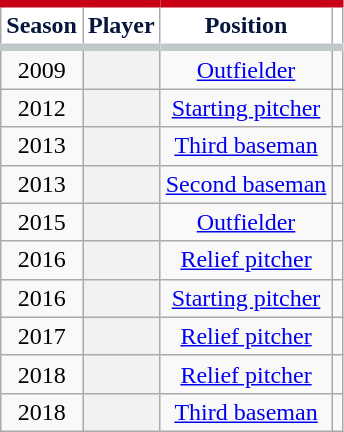<table class="wikitable sortable plainrowheaders" style="text-align:center">
<tr>
<th scope="col" style="background-color:#ffffff; border-top:#C90116 5px solid; border-bottom:#c2c8ca 5px solid; color:#05173c">Season</th>
<th scope="col" style="background-color:#ffffff; border-top:#C90116 5px solid; border-bottom:#c2c8ca 5px solid; color:#05173c">Player</th>
<th scope="col" style="background-color:#ffffff; border-top:#C90116 5px solid; border-bottom:#c2c8ca 5px solid; color:#05173c">Position</th>
<th class="unsortable" scope="col" style="background-color:#ffffff; border-top:#C90116 5px solid; border-bottom:#c2c8ca 5px solid; color:#05173c"></th>
</tr>
<tr>
<td>2009</td>
<th scope="row" style="text-align:center"></th>
<td><a href='#'>Outfielder</a></td>
<td></td>
</tr>
<tr>
<td>2012</td>
<th scope="row" style="text-align:center"></th>
<td><a href='#'>Starting pitcher</a></td>
<td></td>
</tr>
<tr>
<td>2013</td>
<th scope="row" style="text-align:center"></th>
<td><a href='#'>Third baseman</a></td>
<td></td>
</tr>
<tr>
<td>2013</td>
<th scope="row" style="text-align:center"></th>
<td><a href='#'>Second baseman</a></td>
<td></td>
</tr>
<tr>
<td>2015</td>
<th scope="row" style="text-align:center"></th>
<td><a href='#'>Outfielder</a></td>
<td></td>
</tr>
<tr>
<td>2016</td>
<th scope="row" style="text-align:center"></th>
<td><a href='#'>Relief pitcher</a></td>
<td></td>
</tr>
<tr>
<td>2016</td>
<th scope="row" style="text-align:center"></th>
<td><a href='#'>Starting pitcher</a></td>
<td></td>
</tr>
<tr>
<td>2017</td>
<th scope="row" style="text-align:center"></th>
<td><a href='#'>Relief pitcher</a></td>
<td></td>
</tr>
<tr>
<td>2018</td>
<th scope="row" style="text-align:center"></th>
<td><a href='#'>Relief pitcher</a></td>
<td></td>
</tr>
<tr>
<td>2018</td>
<th scope="row" style="text-align:center"></th>
<td><a href='#'>Third baseman</a></td>
<td></td>
</tr>
</table>
